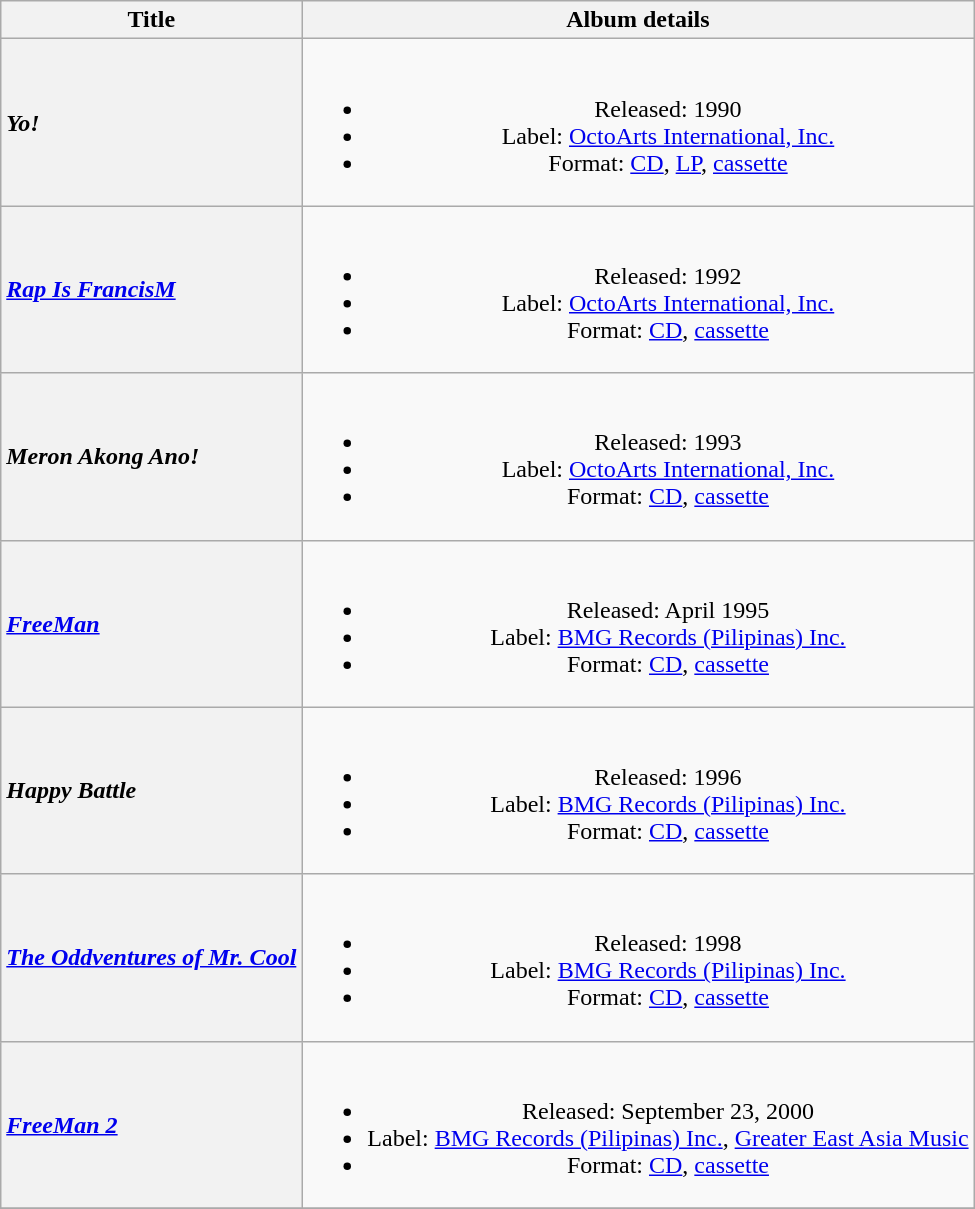<table class="wikitable plainrowheaders" style="text-align:center;">
<tr>
<th scope=col>Title</th>
<th scope=col>Album details</th>
</tr>
<tr>
<th scope="row" style="text-align:left;"><em>Yo!</em></th>
<td><br><ul><li>Released: 1990</li><li>Label: <a href='#'>OctoArts International, Inc.</a></li><li>Format: <a href='#'>CD</a>, <a href='#'>LP</a>, <a href='#'>cassette</a></li></ul></td>
</tr>
<tr>
<th scope="row" style="text-align:left;"><em><a href='#'>Rap Is FrancisM</a></em></th>
<td><br><ul><li>Released: 1992</li><li>Label: <a href='#'>OctoArts International, Inc.</a></li><li>Format: <a href='#'>CD</a>, <a href='#'>cassette</a></li></ul></td>
</tr>
<tr>
<th scope="row" style="text-align:left;"><em>Meron Akong Ano!</em></th>
<td><br><ul><li>Released: 1993</li><li>Label: <a href='#'>OctoArts International, Inc.</a></li><li>Format: <a href='#'>CD</a>, <a href='#'>cassette</a></li></ul></td>
</tr>
<tr>
<th scope="row" style="text-align:left;"><em><a href='#'>FreeMan</a></em></th>
<td><br><ul><li>Released: April 1995</li><li>Label: <a href='#'>BMG Records (Pilipinas) Inc.</a></li><li>Format: <a href='#'>CD</a>, <a href='#'>cassette</a></li></ul></td>
</tr>
<tr>
<th scope="row" style="text-align:left;"><em>Happy Battle</em></th>
<td><br><ul><li>Released: 1996</li><li>Label: <a href='#'>BMG Records (Pilipinas) Inc.</a></li><li>Format: <a href='#'>CD</a>, <a href='#'>cassette</a></li></ul></td>
</tr>
<tr>
<th scope="row" style="text-align:left;"><em><a href='#'>The Oddventures of Mr. Cool</a></em></th>
<td><br><ul><li>Released: 1998</li><li>Label: <a href='#'>BMG Records (Pilipinas) Inc.</a></li><li>Format: <a href='#'>CD</a>, <a href='#'>cassette</a></li></ul></td>
</tr>
<tr>
<th scope="row" style="text-align:left;"><em><a href='#'>FreeMan 2</a></em></th>
<td><br><ul><li>Released: September 23, 2000</li><li>Label: <a href='#'>BMG Records (Pilipinas) Inc.</a>, <a href='#'>Greater East Asia Music</a></li><li>Format: <a href='#'>CD</a>, <a href='#'>cassette</a></li></ul></td>
</tr>
<tr>
</tr>
</table>
